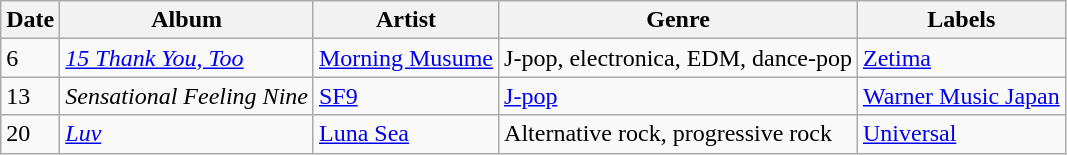<table class="wikitable">
<tr>
<th>Date</th>
<th>Album</th>
<th>Artist</th>
<th>Genre</th>
<th>Labels</th>
</tr>
<tr>
<td>6</td>
<td><em><a href='#'>15 Thank You, Too</a></em></td>
<td><a href='#'>Morning Musume</a></td>
<td>J-pop, electronica, EDM, dance-pop</td>
<td><a href='#'>Zetima</a></td>
</tr>
<tr>
<td>13</td>
<td><em>Sensational Feeling Nine</em></td>
<td><a href='#'>SF9</a></td>
<td><a href='#'>J-pop</a></td>
<td><a href='#'>Warner Music Japan</a></td>
</tr>
<tr>
<td>20</td>
<td><em><a href='#'>Luv</a></em></td>
<td><a href='#'>Luna Sea</a></td>
<td>Alternative rock, progressive rock</td>
<td><a href='#'>Universal</a></td>
</tr>
</table>
